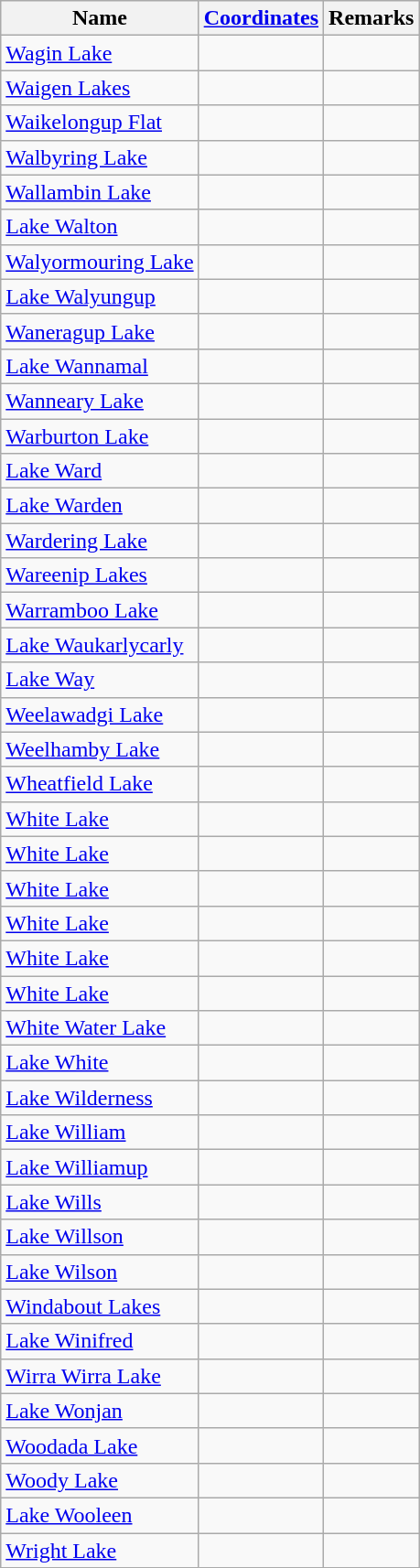<table class="wikitable">
<tr>
<th>Name</th>
<th><a href='#'>Coordinates</a></th>
<th>Remarks</th>
</tr>
<tr>
<td><a href='#'>Wagin Lake</a></td>
<td></td>
<td></td>
</tr>
<tr>
<td><a href='#'>Waigen Lakes</a></td>
<td></td>
<td></td>
</tr>
<tr>
<td><a href='#'>Waikelongup Flat</a></td>
<td></td>
<td></td>
</tr>
<tr>
<td><a href='#'>Walbyring Lake</a></td>
<td></td>
<td></td>
</tr>
<tr>
<td><a href='#'>Wallambin Lake</a></td>
<td></td>
<td></td>
</tr>
<tr>
<td><a href='#'>Lake Walton</a></td>
<td></td>
<td></td>
</tr>
<tr>
<td><a href='#'>Walyormouring Lake</a></td>
<td></td>
<td></td>
</tr>
<tr>
<td><a href='#'>Lake Walyungup</a></td>
<td></td>
<td></td>
</tr>
<tr>
<td><a href='#'>Waneragup Lake</a></td>
<td></td>
<td></td>
</tr>
<tr>
<td><a href='#'>Lake Wannamal</a></td>
<td></td>
<td></td>
</tr>
<tr>
<td><a href='#'>Wanneary Lake</a></td>
<td></td>
<td></td>
</tr>
<tr>
<td><a href='#'>Warburton Lake</a></td>
<td></td>
<td></td>
</tr>
<tr>
<td><a href='#'>Lake Ward</a></td>
<td></td>
<td></td>
</tr>
<tr>
<td><a href='#'>Lake Warden</a></td>
<td></td>
<td></td>
</tr>
<tr>
<td><a href='#'>Wardering Lake</a></td>
<td></td>
<td></td>
</tr>
<tr>
<td><a href='#'>Wareenip Lakes</a></td>
<td></td>
<td></td>
</tr>
<tr>
<td><a href='#'>Warramboo Lake</a></td>
<td></td>
<td></td>
</tr>
<tr>
<td><a href='#'>Lake Waukarlycarly</a></td>
<td></td>
<td></td>
</tr>
<tr>
<td><a href='#'>Lake Way</a></td>
<td></td>
<td></td>
</tr>
<tr>
<td><a href='#'>Weelawadgi Lake</a></td>
<td></td>
<td></td>
</tr>
<tr>
<td><a href='#'>Weelhamby Lake</a></td>
<td></td>
<td></td>
</tr>
<tr>
<td><a href='#'>Wheatfield Lake</a></td>
<td></td>
<td></td>
</tr>
<tr>
<td><a href='#'>White Lake</a></td>
<td></td>
<td></td>
</tr>
<tr>
<td><a href='#'>White Lake</a></td>
<td></td>
<td></td>
</tr>
<tr>
<td><a href='#'>White Lake</a></td>
<td></td>
<td></td>
</tr>
<tr>
<td><a href='#'>White Lake</a></td>
<td></td>
<td></td>
</tr>
<tr>
<td><a href='#'>White Lake</a></td>
<td></td>
<td></td>
</tr>
<tr>
<td><a href='#'>White Lake</a></td>
<td></td>
<td></td>
</tr>
<tr>
<td><a href='#'>White Water Lake</a></td>
<td></td>
<td></td>
</tr>
<tr>
<td><a href='#'>Lake White</a></td>
<td></td>
<td></td>
</tr>
<tr>
<td><a href='#'>Lake Wilderness</a></td>
<td></td>
<td></td>
</tr>
<tr>
<td><a href='#'>Lake William</a></td>
<td></td>
<td></td>
</tr>
<tr>
<td><a href='#'>Lake Williamup</a></td>
<td></td>
<td></td>
</tr>
<tr>
<td><a href='#'>Lake Wills</a></td>
<td></td>
<td></td>
</tr>
<tr>
<td><a href='#'>Lake Willson</a></td>
<td></td>
<td></td>
</tr>
<tr>
<td><a href='#'>Lake Wilson</a></td>
<td></td>
<td></td>
</tr>
<tr>
<td><a href='#'>Windabout Lakes</a></td>
<td></td>
<td></td>
</tr>
<tr>
<td><a href='#'>Lake Winifred</a></td>
<td></td>
<td></td>
</tr>
<tr>
<td><a href='#'>Wirra Wirra Lake</a></td>
<td></td>
<td></td>
</tr>
<tr>
<td><a href='#'>Lake Wonjan</a></td>
<td></td>
<td></td>
</tr>
<tr>
<td><a href='#'>Woodada Lake</a></td>
<td></td>
<td></td>
</tr>
<tr>
<td><a href='#'>Woody Lake</a></td>
<td></td>
<td></td>
</tr>
<tr>
<td><a href='#'>Lake Wooleen</a></td>
<td></td>
<td></td>
</tr>
<tr>
<td><a href='#'>Wright Lake</a></td>
<td></td>
<td></td>
</tr>
</table>
